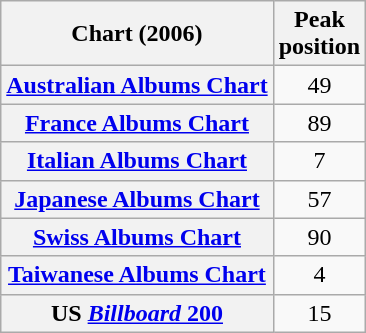<table class="wikitable sortable plainrowheaders">
<tr>
<th align="left">Chart (2006)</th>
<th align="left">Peak<br>position</th>
</tr>
<tr>
<th scope="row"><a href='#'>Australian Albums Chart</a></th>
<td style="text-align:center;">49</td>
</tr>
<tr>
<th scope="row"><a href='#'>France Albums Chart</a></th>
<td style="text-align:center;">89</td>
</tr>
<tr>
<th scope="row"><a href='#'>Italian Albums Chart</a></th>
<td style="text-align:center;">7</td>
</tr>
<tr>
<th scope="row"><a href='#'>Japanese Albums Chart</a></th>
<td style="text-align:center;">57</td>
</tr>
<tr>
<th scope="row"><a href='#'>Swiss Albums Chart</a></th>
<td style="text-align:center;">90</td>
</tr>
<tr>
<th scope="row"><a href='#'>Taiwanese Albums Chart</a></th>
<td style="text-align:center;">4</td>
</tr>
<tr>
<th scope="row">US <a href='#'><em>Billboard</em> 200</a></th>
<td style="text-align:center;">15</td>
</tr>
</table>
